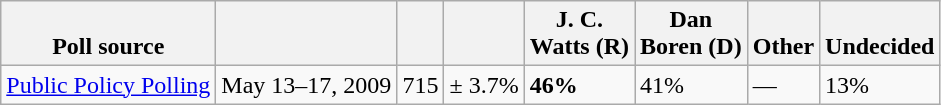<table class="wikitable">
<tr valign= bottom>
<th>Poll source</th>
<th></th>
<th></th>
<th></th>
<th>J. C.<br>Watts (R)</th>
<th>Dan<br>Boren (D)</th>
<th>Other</th>
<th>Undecided</th>
</tr>
<tr>
<td><a href='#'>Public Policy Polling</a></td>
<td>May 13–17, 2009</td>
<td>715</td>
<td>± 3.7%</td>
<td><strong>46%</strong></td>
<td>41%</td>
<td>—</td>
<td>13%</td>
</tr>
</table>
